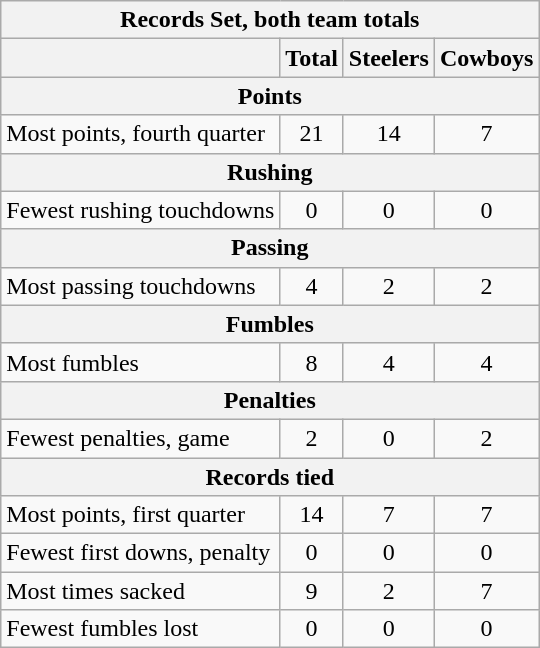<table class="wikitable">
<tr>
<th colspan=4>Records Set, both team totals</th>
</tr>
<tr>
<th></th>
<th>Total</th>
<th>Steelers</th>
<th>Cowboys</th>
</tr>
<tr>
<th colspan=4>Points</th>
</tr>
<tr align=center>
<td align=left>Most points, fourth quarter</td>
<td>21</td>
<td>14</td>
<td>7</td>
</tr>
<tr>
<th colspan=4>Rushing</th>
</tr>
<tr align=center>
<td align=left>Fewest rushing touchdowns</td>
<td>0</td>
<td>0</td>
<td>0</td>
</tr>
<tr>
<th colspan=4>Passing</th>
</tr>
<tr align=center>
<td align=left>Most passing touchdowns</td>
<td>4</td>
<td>2</td>
<td>2</td>
</tr>
<tr>
<th colspan=4>Fumbles</th>
</tr>
<tr align=center>
<td align=left>Most fumbles</td>
<td>8</td>
<td>4</td>
<td>4</td>
</tr>
<tr>
<th colspan=4>Penalties</th>
</tr>
<tr align=center>
<td align=left>Fewest penalties, game</td>
<td>2</td>
<td>0</td>
<td>2</td>
</tr>
<tr>
<th colspan=4>Records tied</th>
</tr>
<tr align=center>
<td align=left>Most points, first quarter</td>
<td>14</td>
<td>7</td>
<td>7</td>
</tr>
<tr align=center>
<td align=left>Fewest first downs, penalty</td>
<td>0</td>
<td>0</td>
<td>0</td>
</tr>
<tr align=center>
<td align=left>Most times sacked</td>
<td>9</td>
<td>2</td>
<td>7</td>
</tr>
<tr align=center>
<td align=left>Fewest fumbles lost</td>
<td>0</td>
<td>0</td>
<td>0</td>
</tr>
</table>
